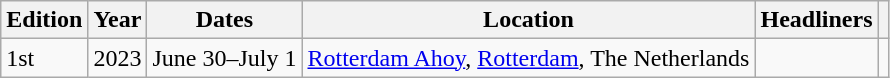<table class="wikitable sortable">
<tr>
<th>Edition</th>
<th>Year</th>
<th>Dates</th>
<th>Location</th>
<th class="unsortable">Headliners</th>
<th class="unsortable"></th>
</tr>
<tr>
<td>1st</td>
<td>2023</td>
<td>June 30–July 1</td>
<td><a href='#'>Rotterdam Ahoy</a>, <a href='#'>Rotterdam</a>, The Netherlands</td>
<td></td>
<td align="center"></td>
</tr>
</table>
